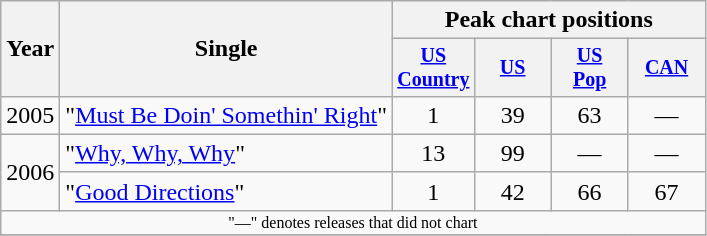<table class="wikitable" style="text-align:center;">
<tr>
<th rowspan="2">Year</th>
<th rowspan="2">Single</th>
<th colspan="4">Peak chart positions</th>
</tr>
<tr style="font-size:smaller;">
<th width="45"><a href='#'>US Country</a></th>
<th width="45"><a href='#'>US</a></th>
<th width="45"><a href='#'>US<br>Pop</a></th>
<th width="45"><a href='#'>CAN</a></th>
</tr>
<tr>
<td>2005</td>
<td align="left">"<a href='#'>Must Be Doin' Somethin' Right</a>"</td>
<td>1</td>
<td>39</td>
<td>63</td>
<td>—</td>
</tr>
<tr>
<td rowspan="2">2006</td>
<td align="left">"<a href='#'>Why, Why, Why</a>"</td>
<td>13</td>
<td>99</td>
<td>—</td>
<td>—</td>
</tr>
<tr>
<td align="left">"<a href='#'>Good Directions</a>"</td>
<td>1</td>
<td>42</td>
<td>66</td>
<td>67</td>
</tr>
<tr>
<td colspan="6" style="font-size:8pt">"—" denotes releases that did not chart</td>
</tr>
<tr>
</tr>
</table>
